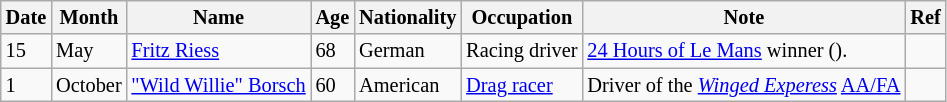<table class="wikitable" style="font-size:85%;">
<tr>
<th>Date</th>
<th>Month</th>
<th>Name</th>
<th>Age</th>
<th>Nationality</th>
<th>Occupation</th>
<th>Note</th>
<th>Ref</th>
</tr>
<tr>
<td>15</td>
<td>May</td>
<td><a href='#'>Fritz Riess</a></td>
<td>68</td>
<td>German</td>
<td>Racing driver</td>
<td><a href='#'>24 Hours of Le Mans</a> winner ().</td>
<td></td>
</tr>
<tr>
<td>1</td>
<td>October</td>
<td><a href='#'>"Wild Willie" Borsch</a></td>
<td>60</td>
<td>American</td>
<td><a href='#'>Drag racer</a></td>
<td>Driver of the <a href='#'><em>Winged Experess</em></a> <a href='#'>AA/FA</a></td>
<td></td>
</tr>
</table>
